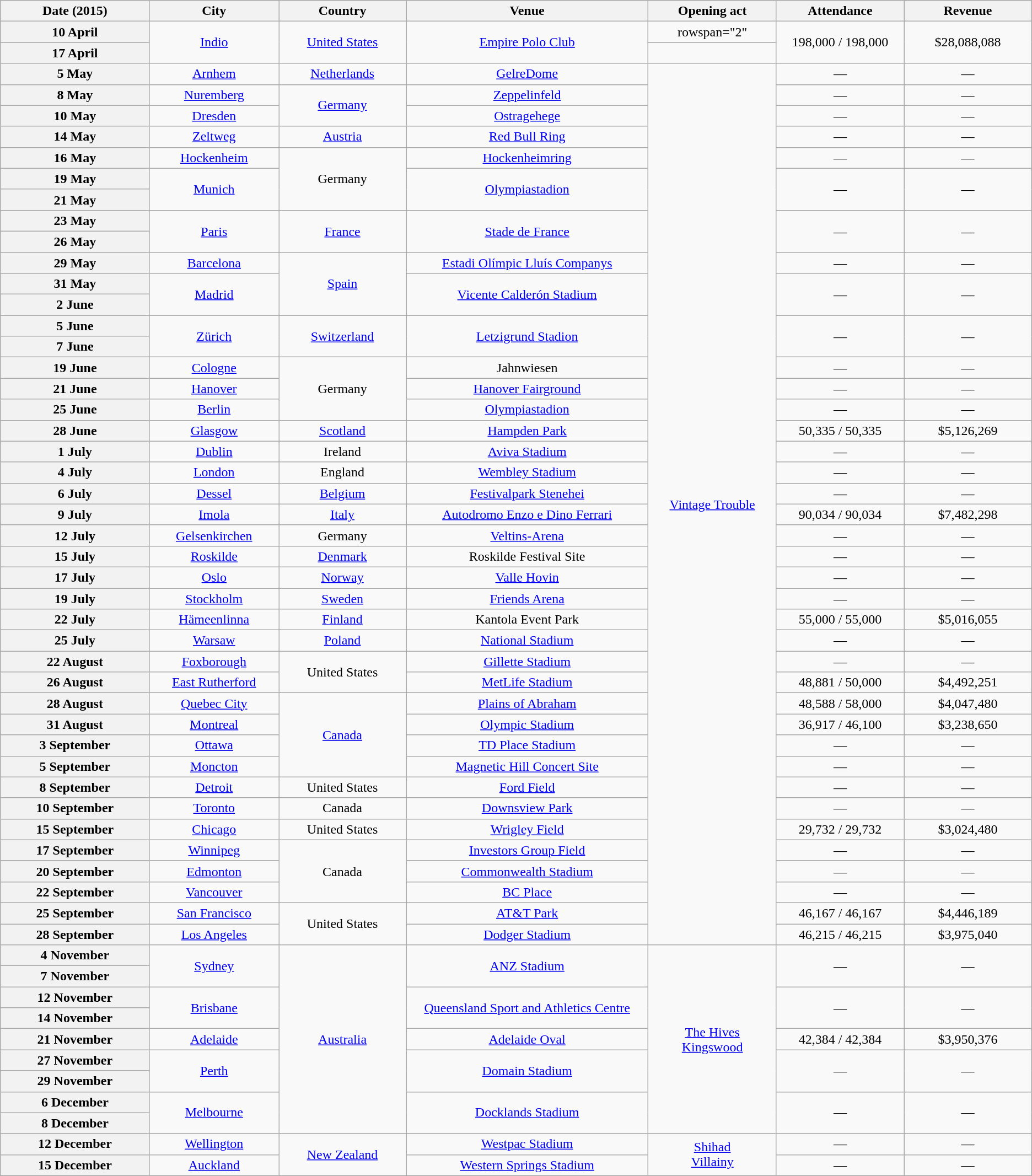<table class="wikitable plainrowheaders" style="text-align:center;">
<tr>
<th scope="col" style="width:12em;">Date (2015)</th>
<th scope="col" style="width:10em;">City</th>
<th scope="col" style="width:10em;">Country</th>
<th scope="col" style="width:20em;">Venue</th>
<th scope="col" style="width:10em;">Opening act</th>
<th scope="col" style="width:10em;">Attendance</th>
<th scope="col" style="width:10em;">Revenue</th>
</tr>
<tr>
<th scope="row" style="text-align:center;">10 April</th>
<td rowspan="2"><a href='#'>Indio</a></td>
<td rowspan="2"><a href='#'>United States</a></td>
<td rowspan="2"><a href='#'>Empire Polo Club</a></td>
<td>rowspan="2" </td>
<td rowspan="2">198,000 / 198,000</td>
<td rowspan="2">$28,088,088</td>
</tr>
<tr>
<th scope="row" style="text-align:center;">17 April</th>
</tr>
<tr>
<th scope="row" style="text-align:center;">5 May</th>
<td><a href='#'>Arnhem</a></td>
<td><a href='#'>Netherlands</a></td>
<td><a href='#'>GelreDome</a></td>
<td rowspan="42"><a href='#'>Vintage Trouble</a></td>
<td>—</td>
<td>—</td>
</tr>
<tr>
<th scope="row" style="text-align:center;">8 May</th>
<td><a href='#'>Nuremberg</a></td>
<td rowspan="2"><a href='#'>Germany</a></td>
<td><a href='#'>Zeppelinfeld</a></td>
<td>—</td>
<td>—</td>
</tr>
<tr>
<th scope="row" style="text-align:center;">10 May</th>
<td><a href='#'>Dresden</a></td>
<td><a href='#'>Ostragehege</a></td>
<td>—</td>
<td>—</td>
</tr>
<tr>
<th scope="row" style="text-align:center;">14 May</th>
<td><a href='#'>Zeltweg</a></td>
<td><a href='#'>Austria</a></td>
<td><a href='#'>Red Bull Ring</a></td>
<td>—</td>
<td>—</td>
</tr>
<tr>
<th scope="row" style="text-align:center;">16 May</th>
<td><a href='#'>Hockenheim</a></td>
<td rowspan="3">Germany</td>
<td><a href='#'>Hockenheimring</a></td>
<td>—</td>
<td>—</td>
</tr>
<tr>
<th scope="row" style="text-align:center;">19 May</th>
<td rowspan="2"><a href='#'>Munich</a></td>
<td rowspan="2"><a href='#'>Olympiastadion</a></td>
<td rowspan="2">—</td>
<td rowspan="2">—</td>
</tr>
<tr>
<th scope="row" style="text-align:center;">21 May</th>
</tr>
<tr>
<th scope="row" style="text-align:center;">23 May</th>
<td rowspan="2"><a href='#'>Paris</a></td>
<td rowspan="2"><a href='#'>France</a></td>
<td rowspan="2"><a href='#'>Stade de France</a></td>
<td rowspan="2">—</td>
<td rowspan="2">—</td>
</tr>
<tr>
<th scope="row" style="text-align:center;">26 May</th>
</tr>
<tr>
<th scope="row" style="text-align:center;">29 May</th>
<td><a href='#'>Barcelona</a></td>
<td rowspan="3"><a href='#'>Spain</a></td>
<td><a href='#'>Estadi Olímpic Lluís Companys</a></td>
<td>—</td>
<td>—</td>
</tr>
<tr>
<th scope="row" style="text-align:center;">31 May</th>
<td rowspan="2"><a href='#'>Madrid</a></td>
<td rowspan="2"><a href='#'>Vicente Calderón Stadium</a></td>
<td rowspan="2">—</td>
<td rowspan="2">—</td>
</tr>
<tr>
<th scope="row" style="text-align:center;">2 June</th>
</tr>
<tr>
<th scope="row" style="text-align:center;">5 June</th>
<td rowspan="2"><a href='#'>Zürich</a></td>
<td rowspan="2"><a href='#'>Switzerland</a></td>
<td rowspan="2"><a href='#'>Letzigrund Stadion</a></td>
<td rowspan="2">—</td>
<td rowspan="2">—</td>
</tr>
<tr>
<th scope="row" style="text-align:center;">7 June</th>
</tr>
<tr>
<th scope="row" style="text-align:center;">19 June</th>
<td><a href='#'>Cologne</a></td>
<td rowspan="3">Germany</td>
<td>Jahnwiesen</td>
<td>—</td>
<td>—</td>
</tr>
<tr>
<th scope="row" style="text-align:center;">21 June</th>
<td><a href='#'>Hanover</a></td>
<td><a href='#'>Hanover Fairground</a></td>
<td>—</td>
<td>—</td>
</tr>
<tr>
<th scope="row" style="text-align:center;">25 June</th>
<td><a href='#'>Berlin</a></td>
<td><a href='#'>Olympiastadion</a></td>
<td>—</td>
<td>—</td>
</tr>
<tr>
<th scope="row" style="text-align:center;">28 June</th>
<td><a href='#'>Glasgow</a></td>
<td><a href='#'>Scotland</a></td>
<td><a href='#'>Hampden Park</a></td>
<td>50,335 / 50,335</td>
<td>$5,126,269</td>
</tr>
<tr>
<th scope="row" style="text-align:center;">1 July</th>
<td><a href='#'>Dublin</a></td>
<td>Ireland</td>
<td><a href='#'>Aviva Stadium</a></td>
<td>—</td>
<td>—</td>
</tr>
<tr>
<th scope="row" style="text-align:center;">4 July</th>
<td><a href='#'>London</a></td>
<td>England</td>
<td><a href='#'>Wembley Stadium</a></td>
<td>—</td>
<td>—</td>
</tr>
<tr>
<th scope="row" style="text-align:center;">6 July</th>
<td><a href='#'>Dessel</a></td>
<td><a href='#'>Belgium</a></td>
<td><a href='#'>Festivalpark Stenehei</a></td>
<td>—</td>
<td>—</td>
</tr>
<tr>
<th scope="row" style="text-align:center;">9 July</th>
<td><a href='#'>Imola</a></td>
<td><a href='#'>Italy</a></td>
<td><a href='#'>Autodromo Enzo e Dino Ferrari</a></td>
<td>90,034 / 90,034</td>
<td>$7,482,298</td>
</tr>
<tr>
<th scope="row" style="text-align:center;">12 July</th>
<td><a href='#'>Gelsenkirchen</a></td>
<td>Germany</td>
<td><a href='#'>Veltins-Arena</a></td>
<td>—</td>
<td>—</td>
</tr>
<tr>
<th scope="row" style="text-align:center;">15 July</th>
<td><a href='#'>Roskilde</a></td>
<td><a href='#'>Denmark</a></td>
<td>Roskilde Festival Site</td>
<td>—</td>
<td>—</td>
</tr>
<tr>
<th scope="row" style="text-align:center;">17 July</th>
<td><a href='#'>Oslo</a></td>
<td><a href='#'>Norway</a></td>
<td><a href='#'>Valle Hovin</a></td>
<td>—</td>
<td>—</td>
</tr>
<tr>
<th scope="row" style="text-align:center;">19 July</th>
<td><a href='#'>Stockholm</a></td>
<td><a href='#'>Sweden</a></td>
<td><a href='#'>Friends Arena</a></td>
<td>—</td>
<td>—</td>
</tr>
<tr>
<th scope="row" style="text-align:center;">22 July</th>
<td><a href='#'>Hämeenlinna</a></td>
<td><a href='#'>Finland</a></td>
<td>Kantola Event Park</td>
<td>55,000 / 55,000</td>
<td>$5,016,055</td>
</tr>
<tr>
<th scope="row" style="text-align:center;">25 July</th>
<td><a href='#'>Warsaw</a></td>
<td><a href='#'>Poland</a></td>
<td><a href='#'>National Stadium</a></td>
<td>—</td>
<td>—</td>
</tr>
<tr>
<th scope="row" style="text-align:center;">22 August</th>
<td><a href='#'>Foxborough</a></td>
<td rowspan="2">United States</td>
<td><a href='#'>Gillette Stadium</a></td>
<td>—</td>
<td>—</td>
</tr>
<tr>
<th scope="row" style="text-align:center;">26 August</th>
<td><a href='#'>East Rutherford</a></td>
<td><a href='#'>MetLife Stadium</a></td>
<td>48,881 / 50,000</td>
<td>$4,492,251</td>
</tr>
<tr>
<th scope="row" style="text-align:center;">28 August</th>
<td><a href='#'>Quebec City</a></td>
<td rowspan="4"><a href='#'>Canada</a></td>
<td><a href='#'>Plains of Abraham</a></td>
<td>48,588 / 58,000</td>
<td>$4,047,480</td>
</tr>
<tr>
<th scope="row" style="text-align:center;">31 August</th>
<td><a href='#'>Montreal</a></td>
<td><a href='#'>Olympic Stadium</a></td>
<td>36,917 / 46,100</td>
<td>$3,238,650</td>
</tr>
<tr>
<th scope="row" style="text-align:center;">3 September</th>
<td><a href='#'>Ottawa</a></td>
<td><a href='#'>TD Place Stadium</a></td>
<td>—</td>
<td>—</td>
</tr>
<tr>
<th scope="row" style="text-align:center;">5 September</th>
<td><a href='#'>Moncton</a></td>
<td><a href='#'>Magnetic Hill Concert Site</a></td>
<td>—</td>
<td>—</td>
</tr>
<tr>
<th scope="row" style="text-align:center;">8 September</th>
<td><a href='#'>Detroit</a></td>
<td>United States</td>
<td><a href='#'>Ford Field</a></td>
<td>—</td>
<td>—</td>
</tr>
<tr>
<th scope="row" style="text-align:center;">10 September</th>
<td><a href='#'>Toronto</a></td>
<td>Canada</td>
<td><a href='#'>Downsview Park</a></td>
<td>—</td>
<td>—</td>
</tr>
<tr>
<th scope="row" style="text-align:center;">15 September</th>
<td><a href='#'>Chicago</a></td>
<td>United States</td>
<td><a href='#'>Wrigley Field</a></td>
<td>29,732 / 29,732</td>
<td>$3,024,480</td>
</tr>
<tr>
<th scope="row" style="text-align:center;">17 September</th>
<td><a href='#'>Winnipeg</a></td>
<td rowspan="3">Canada</td>
<td><a href='#'>Investors Group Field</a></td>
<td>—</td>
<td>—</td>
</tr>
<tr>
<th scope="row" style="text-align:center;">20 September</th>
<td><a href='#'>Edmonton</a></td>
<td><a href='#'>Commonwealth Stadium</a></td>
<td>—</td>
<td>—</td>
</tr>
<tr>
<th scope="row" style="text-align:center;">22 September</th>
<td><a href='#'>Vancouver</a></td>
<td><a href='#'>BC Place</a></td>
<td>—</td>
<td>—</td>
</tr>
<tr>
<th scope="row" style="text-align:center;">25 September</th>
<td><a href='#'>San Francisco</a></td>
<td rowspan="2">United States</td>
<td><a href='#'>AT&T Park</a></td>
<td>46,167 / 46,167</td>
<td>$4,446,189</td>
</tr>
<tr>
<th scope="row" style="text-align:center;">28 September</th>
<td><a href='#'>Los Angeles</a></td>
<td><a href='#'>Dodger Stadium</a></td>
<td>46,215 / 46,215</td>
<td>$3,975,040</td>
</tr>
<tr>
<th scope="row" style="text-align:center;">4 November</th>
<td rowspan="2"><a href='#'>Sydney</a></td>
<td rowspan="9"><a href='#'>Australia</a></td>
<td rowspan="2"><a href='#'>ANZ Stadium</a></td>
<td rowspan="9"><a href='#'>The Hives</a><br><a href='#'>Kingswood</a></td>
<td rowspan="2">—</td>
<td rowspan="2">—</td>
</tr>
<tr>
<th scope="row" style="text-align:center;">7 November</th>
</tr>
<tr>
<th scope="row" style="text-align:center;">12 November</th>
<td rowspan="2"><a href='#'>Brisbane</a></td>
<td rowspan="2"><a href='#'>Queensland Sport and Athletics Centre</a></td>
<td rowspan="2">—</td>
<td rowspan="2">—</td>
</tr>
<tr>
<th scope="row" style="text-align:center;">14 November</th>
</tr>
<tr>
<th scope="row" style="text-align:center;">21 November</th>
<td><a href='#'>Adelaide</a></td>
<td><a href='#'>Adelaide Oval</a></td>
<td>42,384 / 42,384</td>
<td>$3,950,376</td>
</tr>
<tr>
<th scope="row" style="text-align:center;">27 November</th>
<td rowspan="2"><a href='#'>Perth</a></td>
<td rowspan="2"><a href='#'>Domain Stadium</a></td>
<td rowspan="2">—</td>
<td rowspan="2">—</td>
</tr>
<tr>
<th scope="row" style="text-align:center;">29 November</th>
</tr>
<tr>
<th scope="row" style="text-align:center;">6 December</th>
<td rowspan="2"><a href='#'>Melbourne</a></td>
<td rowspan="2"><a href='#'>Docklands Stadium</a></td>
<td rowspan="2">—</td>
<td rowspan="2">—</td>
</tr>
<tr>
<th scope="row" style="text-align:center;">8 December</th>
</tr>
<tr>
<th scope="row" style="text-align:center;">12 December</th>
<td><a href='#'>Wellington</a></td>
<td rowspan="2"><a href='#'>New Zealand</a></td>
<td><a href='#'>Westpac Stadium</a></td>
<td rowspan="2"><a href='#'>Shihad</a><br><a href='#'>Villainy</a></td>
<td>—</td>
<td>—</td>
</tr>
<tr>
<th scope="row" style="text-align:center;">15 December</th>
<td><a href='#'>Auckland</a></td>
<td><a href='#'>Western Springs Stadium</a></td>
<td>—</td>
<td>—</td>
</tr>
</table>
